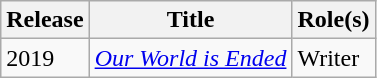<table class="wikitable">
<tr>
<th>Release</th>
<th>Title</th>
<th>Role(s)</th>
</tr>
<tr>
<td>2019</td>
<td><em><a href='#'>Our World is Ended</a></em></td>
<td>Writer</td>
</tr>
</table>
